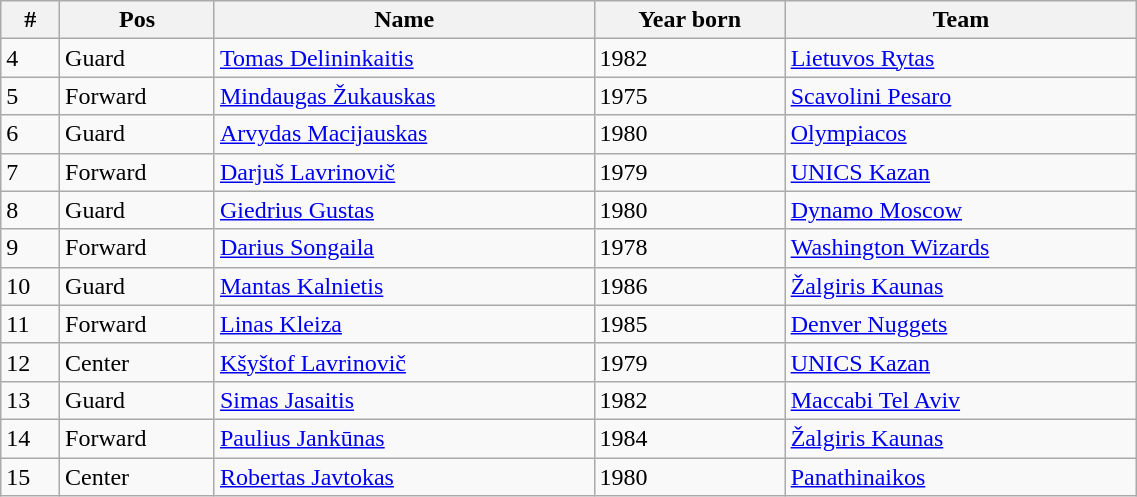<table class="wikitable" width=60%>
<tr>
<th>#</th>
<th>Pos</th>
<th>Name</th>
<th>Year born</th>
<th>Team</th>
</tr>
<tr>
<td>4</td>
<td>Guard</td>
<td><a href='#'>Tomas Delininkaitis</a></td>
<td>1982</td>
<td> <a href='#'>Lietuvos Rytas</a></td>
</tr>
<tr>
<td>5</td>
<td>Forward</td>
<td><a href='#'>Mindaugas Žukauskas</a></td>
<td>1975</td>
<td> <a href='#'>Scavolini Pesaro</a></td>
</tr>
<tr>
<td>6</td>
<td>Guard</td>
<td><a href='#'>Arvydas Macijauskas</a></td>
<td>1980</td>
<td> <a href='#'>Olympiacos</a></td>
</tr>
<tr>
<td>7</td>
<td>Forward</td>
<td><a href='#'>Darjuš Lavrinovič</a></td>
<td>1979</td>
<td> <a href='#'>UNICS Kazan</a></td>
</tr>
<tr>
<td>8</td>
<td>Guard</td>
<td><a href='#'>Giedrius Gustas</a></td>
<td>1980</td>
<td> <a href='#'>Dynamo Moscow</a></td>
</tr>
<tr>
<td>9</td>
<td>Forward</td>
<td><a href='#'>Darius Songaila</a></td>
<td>1978</td>
<td> <a href='#'>Washington Wizards</a></td>
</tr>
<tr>
<td>10</td>
<td>Guard</td>
<td><a href='#'>Mantas Kalnietis</a></td>
<td>1986</td>
<td> <a href='#'>Žalgiris Kaunas</a></td>
</tr>
<tr>
<td>11</td>
<td>Forward</td>
<td><a href='#'>Linas Kleiza</a></td>
<td>1985</td>
<td> <a href='#'>Denver Nuggets</a></td>
</tr>
<tr>
<td>12</td>
<td>Center</td>
<td><a href='#'>Kšyštof Lavrinovič</a></td>
<td>1979</td>
<td> <a href='#'>UNICS Kazan</a></td>
</tr>
<tr>
<td>13</td>
<td>Guard</td>
<td><a href='#'>Simas Jasaitis</a></td>
<td>1982</td>
<td> <a href='#'>Maccabi Tel Aviv</a></td>
</tr>
<tr>
<td>14</td>
<td>Forward</td>
<td><a href='#'>Paulius Jankūnas</a></td>
<td>1984</td>
<td> <a href='#'>Žalgiris Kaunas</a></td>
</tr>
<tr>
<td>15</td>
<td>Center</td>
<td><a href='#'>Robertas Javtokas</a></td>
<td>1980</td>
<td> <a href='#'>Panathinaikos</a></td>
</tr>
</table>
